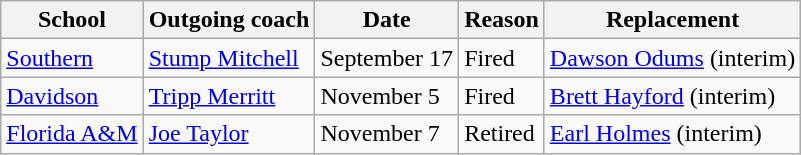<table class="wikitable">
<tr>
<th>School</th>
<th>Outgoing coach</th>
<th>Date</th>
<th>Reason</th>
<th>Replacement</th>
</tr>
<tr>
<td><a href='#'>Southern</a></td>
<td><a href='#'>Stump Mitchell</a></td>
<td>September 17</td>
<td>Fired</td>
<td><a href='#'>Dawson Odums</a> (interim)</td>
</tr>
<tr>
<td><a href='#'>Davidson</a></td>
<td><a href='#'>Tripp Merritt</a></td>
<td>November 5</td>
<td>Fired</td>
<td><a href='#'>Brett Hayford</a> (interim)</td>
</tr>
<tr>
<td><a href='#'>Florida A&M</a></td>
<td><a href='#'>Joe Taylor</a></td>
<td>November 7</td>
<td>Retired</td>
<td><a href='#'>Earl Holmes</a> (interim)</td>
</tr>
</table>
